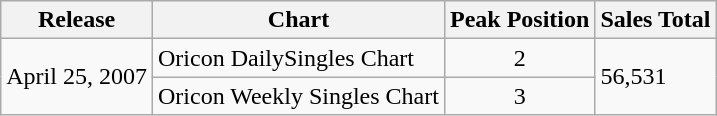<table class="wikitable">
<tr>
<th>Release</th>
<th>Chart</th>
<th>Peak Position</th>
<th>Sales Total</th>
</tr>
<tr>
<td rowspan="2">April 25, 2007</td>
<td>Oricon DailySingles Chart</td>
<td align="center">2</td>
<td rowspan="2">56,531</td>
</tr>
<tr>
<td>Oricon Weekly Singles Chart</td>
<td align="center">3</td>
</tr>
</table>
